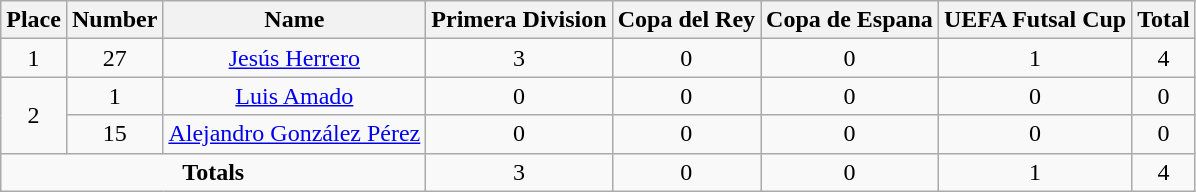<table class="wikitable" style="text-align:center">
<tr>
<th width=0%>Place</th>
<th width=0%>Number</th>
<th width=0%>Name</th>
<th width=0%>Primera Division</th>
<th width=0%>Copa del Rey</th>
<th width=0%>Copa de Espana</th>
<th width=0%>UEFA Futsal Cup</th>
<th width=0%>Total</th>
</tr>
<tr>
<td align="middle">1</td>
<td align="middle">27</td>
<td align="middle"> <a href='#'>Jesús Herrero</a></td>
<td>3</td>
<td>0</td>
<td>0</td>
<td>1</td>
<td>4</td>
</tr>
<tr>
<td rowspan=2>2</td>
<td align="middle">1</td>
<td align="middle"> <a href='#'>Luis Amado</a></td>
<td>0</td>
<td>0</td>
<td>0</td>
<td>0</td>
<td>0</td>
</tr>
<tr>
<td align="middle">15</td>
<td align="middle"> <a href='#'>Alejandro González Pérez</a></td>
<td>0</td>
<td>0</td>
<td>0</td>
<td>0</td>
<td>0</td>
</tr>
<tr>
<td colspan=3><strong>Totals</strong></td>
<td>3</td>
<td>0</td>
<td>0</td>
<td>1</td>
<td>4</td>
</tr>
</table>
